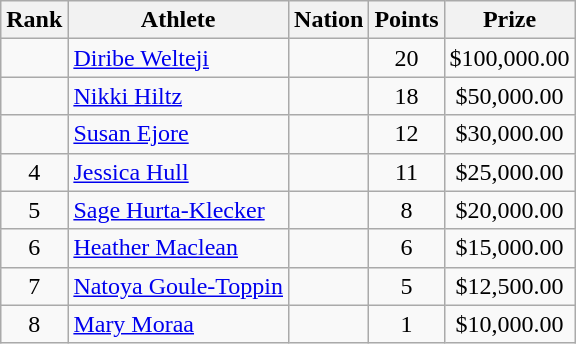<table class="wikitable mw-datatable sortable" style="text-align:center;">
<tr>
<th scope="col" style="width: 10px;">Rank</th>
<th scope="col">Athlete</th>
<th scope="col">Nation</th>
<th scope="col">Points</th>
<th scope="col">Prize</th>
</tr>
<tr>
<td></td>
<td align=left><a href='#'>Diribe Welteji</a> </td>
<td align=left></td>
<td>20</td>
<td>$100,000.00</td>
</tr>
<tr>
<td></td>
<td align=left><a href='#'>Nikki Hiltz</a> </td>
<td align=left></td>
<td>18</td>
<td>$50,000.00</td>
</tr>
<tr>
<td></td>
<td align=left><a href='#'>Susan Ejore</a> </td>
<td align=left></td>
<td>12</td>
<td>$30,000.00</td>
</tr>
<tr>
<td>4</td>
<td align=left><a href='#'>Jessica Hull</a> </td>
<td align=left></td>
<td>11</td>
<td>$25,000.00</td>
</tr>
<tr>
<td>5</td>
<td align=left><a href='#'>Sage Hurta-Klecker</a> </td>
<td align=left></td>
<td>8</td>
<td>$20,000.00</td>
</tr>
<tr>
<td>6</td>
<td align=left><a href='#'>Heather Maclean</a> </td>
<td align=left></td>
<td>6</td>
<td>$15,000.00</td>
</tr>
<tr>
<td>7</td>
<td align=left><a href='#'>Natoya Goule-Toppin</a> </td>
<td align=left></td>
<td>5</td>
<td>$12,500.00</td>
</tr>
<tr>
<td>8</td>
<td align=left><a href='#'>Mary Moraa</a> </td>
<td align=left></td>
<td>1</td>
<td>$10,000.00</td>
</tr>
</table>
